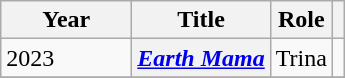<table class="wikitable plainrowheaders" style="text-align:left;">
<tr>
<th scope="col" style="width:5em;">Year</th>
<th scope="col">Title</th>
<th scope="col">Role</th>
<th scope="col"></th>
</tr>
<tr>
<td>2023</td>
<th scope="row"><em><a href='#'>Earth Mama</a></em></th>
<td>Trina</td>
<td></td>
</tr>
<tr>
</tr>
</table>
